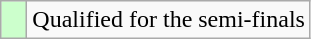<table class="wikitable">
<tr>
<td width=10px bgcolor="#ccffcc"></td>
<td>Qualified for the semi-finals</td>
</tr>
</table>
